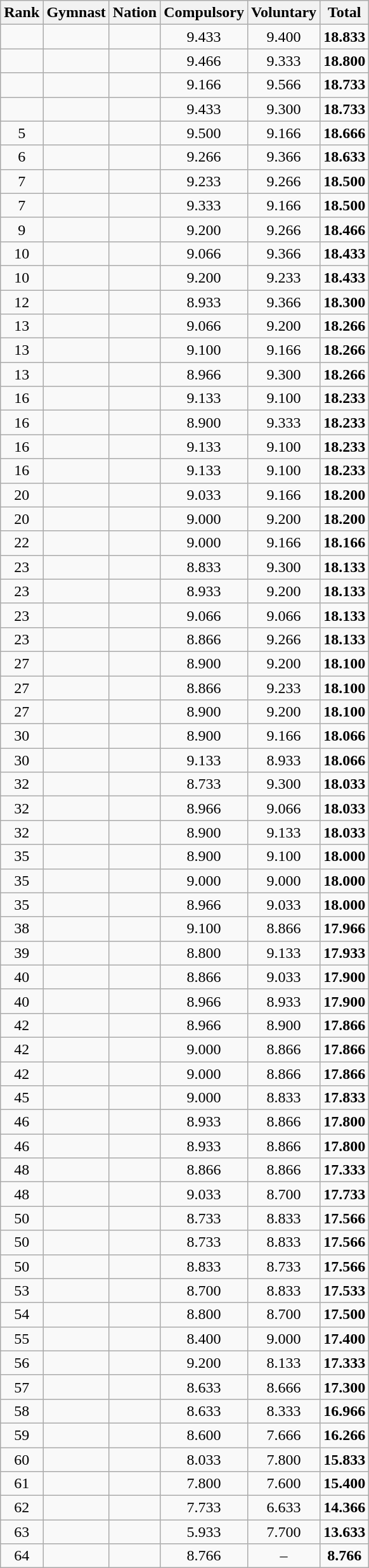<table class="wikitable sortable" style="text-align:center">
<tr>
<th>Rank</th>
<th>Gymnast</th>
<th>Nation</th>
<th>Compulsory</th>
<th>Voluntary</th>
<th>Total</th>
</tr>
<tr>
<td></td>
<td align=left></td>
<td align=left></td>
<td>9.433</td>
<td>9.400</td>
<td><strong>18.833</strong></td>
</tr>
<tr>
<td></td>
<td align=left></td>
<td align=left></td>
<td>9.466</td>
<td>9.333</td>
<td><strong>18.800</strong></td>
</tr>
<tr>
<td></td>
<td align=left></td>
<td align=left></td>
<td>9.166</td>
<td>9.566</td>
<td><strong>18.733</strong></td>
</tr>
<tr>
<td></td>
<td align=left></td>
<td align=left></td>
<td>9.433</td>
<td>9.300</td>
<td><strong>18.733</strong></td>
</tr>
<tr>
<td>5</td>
<td align=left></td>
<td align=left></td>
<td>9.500</td>
<td>9.166</td>
<td><strong>18.666</strong></td>
</tr>
<tr>
<td>6</td>
<td align=left></td>
<td align=left></td>
<td>9.266</td>
<td>9.366</td>
<td><strong>18.633</strong></td>
</tr>
<tr>
<td>7</td>
<td align=left></td>
<td align=left></td>
<td>9.233</td>
<td>9.266</td>
<td><strong>18.500</strong></td>
</tr>
<tr>
<td>7</td>
<td align=left></td>
<td align=left></td>
<td>9.333</td>
<td>9.166</td>
<td><strong>18.500</strong></td>
</tr>
<tr>
<td>9</td>
<td align=left></td>
<td align=left></td>
<td>9.200</td>
<td>9.266</td>
<td><strong>18.466</strong></td>
</tr>
<tr>
<td>10</td>
<td align=left></td>
<td align=left></td>
<td>9.066</td>
<td>9.366</td>
<td><strong>18.433</strong></td>
</tr>
<tr>
<td>10</td>
<td align=left></td>
<td align=left></td>
<td>9.200</td>
<td>9.233</td>
<td><strong>18.433</strong></td>
</tr>
<tr>
<td>12</td>
<td align=left></td>
<td align=left></td>
<td>8.933</td>
<td>9.366</td>
<td><strong>18.300</strong></td>
</tr>
<tr>
<td>13</td>
<td align=left></td>
<td align=left></td>
<td>9.066</td>
<td>9.200</td>
<td><strong>18.266</strong></td>
</tr>
<tr>
<td>13</td>
<td align=left></td>
<td align=left></td>
<td>9.100</td>
<td>9.166</td>
<td><strong>18.266</strong></td>
</tr>
<tr>
<td>13</td>
<td align=left></td>
<td align=left></td>
<td>8.966</td>
<td>9.300</td>
<td><strong>18.266</strong></td>
</tr>
<tr>
<td>16</td>
<td align=left></td>
<td align=left></td>
<td>9.133</td>
<td>9.100</td>
<td><strong>18.233</strong></td>
</tr>
<tr>
<td>16</td>
<td align=left></td>
<td align=left></td>
<td>8.900</td>
<td>9.333</td>
<td><strong>18.233</strong></td>
</tr>
<tr>
<td>16</td>
<td align=left></td>
<td align=left></td>
<td>9.133</td>
<td>9.100</td>
<td><strong>18.233</strong></td>
</tr>
<tr>
<td>16</td>
<td align=left></td>
<td align=left></td>
<td>9.133</td>
<td>9.100</td>
<td><strong>18.233</strong></td>
</tr>
<tr>
<td>20</td>
<td align=left></td>
<td align=left></td>
<td>9.033</td>
<td>9.166</td>
<td><strong>18.200</strong></td>
</tr>
<tr>
<td>20</td>
<td align=left></td>
<td align=left></td>
<td>9.000</td>
<td>9.200</td>
<td><strong>18.200</strong></td>
</tr>
<tr>
<td>22</td>
<td align=left></td>
<td align=left></td>
<td>9.000</td>
<td>9.166</td>
<td><strong>18.166</strong></td>
</tr>
<tr>
<td>23</td>
<td align=left></td>
<td align=left></td>
<td>8.833</td>
<td>9.300</td>
<td><strong>18.133</strong></td>
</tr>
<tr>
<td>23</td>
<td align=left></td>
<td align=left></td>
<td>8.933</td>
<td>9.200</td>
<td><strong>18.133</strong></td>
</tr>
<tr>
<td>23</td>
<td align=left></td>
<td align=left></td>
<td>9.066</td>
<td>9.066</td>
<td><strong>18.133</strong></td>
</tr>
<tr>
<td>23</td>
<td align=left></td>
<td align=left></td>
<td>8.866</td>
<td>9.266</td>
<td><strong>18.133</strong></td>
</tr>
<tr>
<td>27</td>
<td align=left></td>
<td align=left></td>
<td>8.900</td>
<td>9.200</td>
<td><strong>18.100</strong></td>
</tr>
<tr>
<td>27</td>
<td align=left></td>
<td align=left></td>
<td>8.866</td>
<td>9.233</td>
<td><strong>18.100</strong></td>
</tr>
<tr>
<td>27</td>
<td align=left></td>
<td align=left></td>
<td>8.900</td>
<td>9.200</td>
<td><strong>18.100</strong></td>
</tr>
<tr>
<td>30</td>
<td align=left></td>
<td align=left></td>
<td>8.900</td>
<td>9.166</td>
<td><strong>18.066</strong></td>
</tr>
<tr>
<td>30</td>
<td align=left></td>
<td align=left></td>
<td>9.133</td>
<td>8.933</td>
<td><strong>18.066</strong></td>
</tr>
<tr>
<td>32</td>
<td align=left></td>
<td align=left></td>
<td>8.733</td>
<td>9.300</td>
<td><strong>18.033</strong></td>
</tr>
<tr>
<td>32</td>
<td align=left></td>
<td align=left></td>
<td>8.966</td>
<td>9.066</td>
<td><strong>18.033</strong></td>
</tr>
<tr>
<td>32</td>
<td align=left></td>
<td align=left></td>
<td>8.900</td>
<td>9.133</td>
<td><strong>18.033</strong></td>
</tr>
<tr>
<td>35</td>
<td align=left></td>
<td align=left></td>
<td>8.900</td>
<td>9.100</td>
<td><strong>18.000</strong></td>
</tr>
<tr>
<td>35</td>
<td align=left></td>
<td align=left></td>
<td>9.000</td>
<td>9.000</td>
<td><strong>18.000</strong></td>
</tr>
<tr>
<td>35</td>
<td align=left></td>
<td align=left></td>
<td>8.966</td>
<td>9.033</td>
<td><strong>18.000</strong></td>
</tr>
<tr>
<td>38</td>
<td align=left></td>
<td align=left></td>
<td>9.100</td>
<td>8.866</td>
<td><strong>17.966</strong></td>
</tr>
<tr>
<td>39</td>
<td align=left></td>
<td align=left></td>
<td>8.800</td>
<td>9.133</td>
<td><strong>17.933</strong></td>
</tr>
<tr>
<td>40</td>
<td align=left></td>
<td align=left></td>
<td>8.866</td>
<td>9.033</td>
<td><strong>17.900</strong></td>
</tr>
<tr>
<td>40</td>
<td align=left></td>
<td align=left></td>
<td>8.966</td>
<td>8.933</td>
<td><strong>17.900</strong></td>
</tr>
<tr>
<td>42</td>
<td align=left></td>
<td align=left></td>
<td>8.966</td>
<td>8.900</td>
<td><strong>17.866</strong></td>
</tr>
<tr>
<td>42</td>
<td align=left></td>
<td align=left></td>
<td>9.000</td>
<td>8.866</td>
<td><strong>17.866</strong></td>
</tr>
<tr>
<td>42</td>
<td align=left></td>
<td align=left></td>
<td>9.000</td>
<td>8.866</td>
<td><strong>17.866</strong></td>
</tr>
<tr>
<td>45</td>
<td align=left></td>
<td align=left></td>
<td>9.000</td>
<td>8.833</td>
<td><strong>17.833</strong></td>
</tr>
<tr>
<td>46</td>
<td align=left></td>
<td align=left></td>
<td>8.933</td>
<td>8.866</td>
<td><strong>17.800</strong></td>
</tr>
<tr>
<td>46</td>
<td align=left></td>
<td align=left></td>
<td>8.933</td>
<td>8.866</td>
<td><strong>17.800</strong></td>
</tr>
<tr>
<td>48</td>
<td align=left></td>
<td align=left></td>
<td>8.866</td>
<td>8.866</td>
<td><strong>17.333</strong></td>
</tr>
<tr>
<td>48</td>
<td align=left></td>
<td align=left></td>
<td>9.033</td>
<td>8.700</td>
<td><strong>17.733</strong></td>
</tr>
<tr>
<td>50</td>
<td align=left></td>
<td align=left></td>
<td>8.733</td>
<td>8.833</td>
<td><strong>17.566</strong></td>
</tr>
<tr>
<td>50</td>
<td align=left></td>
<td align=left></td>
<td>8.733</td>
<td>8.833</td>
<td><strong>17.566</strong></td>
</tr>
<tr>
<td>50</td>
<td align=left></td>
<td align=left></td>
<td>8.833</td>
<td>8.733</td>
<td><strong>17.566</strong></td>
</tr>
<tr>
<td>53</td>
<td align=left></td>
<td align=left></td>
<td>8.700</td>
<td>8.833</td>
<td><strong>17.533</strong></td>
</tr>
<tr>
<td>54</td>
<td align=left></td>
<td align=left></td>
<td>8.800</td>
<td>8.700</td>
<td><strong>17.500</strong></td>
</tr>
<tr>
<td>55</td>
<td align=left></td>
<td align=left></td>
<td>8.400</td>
<td>9.000</td>
<td><strong>17.400</strong></td>
</tr>
<tr>
<td>56</td>
<td align=left></td>
<td align=left></td>
<td>9.200</td>
<td>8.133</td>
<td><strong>17.333</strong></td>
</tr>
<tr>
<td>57</td>
<td align=left></td>
<td align=left></td>
<td>8.633</td>
<td>8.666</td>
<td><strong>17.300</strong></td>
</tr>
<tr>
<td>58</td>
<td align=left></td>
<td align=left></td>
<td>8.633</td>
<td>8.333</td>
<td><strong>16.966</strong></td>
</tr>
<tr>
<td>59</td>
<td align=left></td>
<td align=left></td>
<td>8.600</td>
<td>7.666</td>
<td><strong>16.266</strong></td>
</tr>
<tr>
<td>60</td>
<td align=left></td>
<td align=left></td>
<td>8.033</td>
<td>7.800</td>
<td><strong>15.833</strong></td>
</tr>
<tr>
<td>61</td>
<td align=left></td>
<td align=left></td>
<td>7.800</td>
<td>7.600</td>
<td><strong>15.400</strong></td>
</tr>
<tr>
<td>62</td>
<td align=left></td>
<td align=left></td>
<td>7.733</td>
<td>6.633</td>
<td><strong>14.366</strong></td>
</tr>
<tr>
<td>63</td>
<td align=left></td>
<td align=left></td>
<td>5.933</td>
<td>7.700</td>
<td><strong>13.633</strong></td>
</tr>
<tr>
<td>64</td>
<td align=left></td>
<td align=left></td>
<td>8.766</td>
<td>–</td>
<td><strong>8.766</strong></td>
</tr>
</table>
